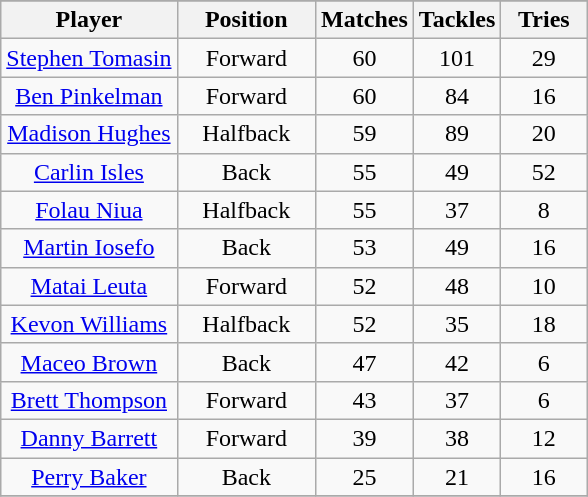<table class="wikitable sortable" style="text-align: center;">
<tr>
</tr>
<tr>
<th>Player</th>
<th width=85>Position</th>
<th>Matches</th>
<th>Tackles</th>
<th width=50>Tries</th>
</tr>
<tr>
<td><a href='#'>Stephen Tomasin</a></td>
<td>Forward</td>
<td>60</td>
<td>101</td>
<td>29</td>
</tr>
<tr>
<td><a href='#'>Ben Pinkelman</a></td>
<td>Forward</td>
<td>60</td>
<td>84</td>
<td>16</td>
</tr>
<tr>
<td><a href='#'>Madison Hughes</a></td>
<td>Halfback</td>
<td>59</td>
<td>89</td>
<td>20</td>
</tr>
<tr>
<td><a href='#'>Carlin Isles</a></td>
<td>Back</td>
<td>55</td>
<td>49</td>
<td>52</td>
</tr>
<tr>
<td><a href='#'>Folau Niua</a></td>
<td>Halfback</td>
<td>55</td>
<td>37</td>
<td>8</td>
</tr>
<tr>
<td><a href='#'>Martin Iosefo</a></td>
<td>Back</td>
<td>53</td>
<td>49</td>
<td>16</td>
</tr>
<tr>
<td><a href='#'>Matai Leuta</a></td>
<td>Forward</td>
<td>52</td>
<td>48</td>
<td>10</td>
</tr>
<tr>
<td><a href='#'>Kevon Williams</a></td>
<td>Halfback</td>
<td>52</td>
<td>35</td>
<td>18</td>
</tr>
<tr>
<td><a href='#'>Maceo Brown</a></td>
<td>Back</td>
<td>47</td>
<td>42</td>
<td>6</td>
</tr>
<tr>
<td><a href='#'>Brett Thompson</a></td>
<td>Forward</td>
<td>43</td>
<td>37</td>
<td>6</td>
</tr>
<tr>
<td><a href='#'>Danny Barrett</a></td>
<td>Forward</td>
<td>39</td>
<td>38</td>
<td>12</td>
</tr>
<tr>
<td><a href='#'>Perry Baker</a></td>
<td>Back</td>
<td>25</td>
<td>21</td>
<td>16</td>
</tr>
<tr>
</tr>
</table>
